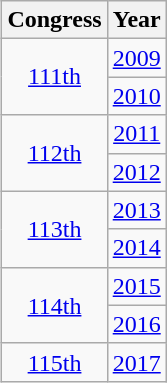<table class="wikitable" align="right" style="margin-left:1em; text-align:center">
<tr>
<th>Congress</th>
<th>Year</th>
</tr>
<tr>
<td rowspan=2><a href='#'>111th</a></td>
<td><a href='#'>2009</a></td>
</tr>
<tr>
<td><a href='#'>2010</a></td>
</tr>
<tr>
<td rowspan=2><a href='#'>112th</a></td>
<td><a href='#'>2011</a></td>
</tr>
<tr>
<td><a href='#'>2012</a></td>
</tr>
<tr>
<td rowspan=2><a href='#'>113th</a></td>
<td><a href='#'>2013</a></td>
</tr>
<tr>
<td><a href='#'>2014</a></td>
</tr>
<tr>
<td rowspan=2><a href='#'>114th</a></td>
<td><a href='#'>2015</a></td>
</tr>
<tr>
<td><a href='#'>2016</a></td>
</tr>
<tr>
<td rowspan=2><a href='#'>115th</a></td>
<td><a href='#'>2017</a></td>
</tr>
</table>
